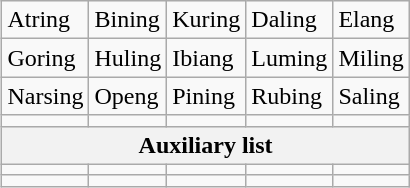<table class="wikitable" align=right>
<tr>
<td>Atring</td>
<td>Bining</td>
<td>Kuring</td>
<td>Daling</td>
<td>Elang</td>
</tr>
<tr>
<td>Goring</td>
<td>Huling</td>
<td>Ibiang</td>
<td>Luming</td>
<td>Miling</td>
</tr>
<tr>
<td>Narsing</td>
<td>Openg</td>
<td>Pining</td>
<td>Rubing</td>
<td>Saling</td>
</tr>
<tr>
<td></td>
<td></td>
<td></td>
<td></td>
<td></td>
</tr>
<tr>
<th colspan=5>Auxiliary list</th>
</tr>
<tr>
<td></td>
<td></td>
<td></td>
<td></td>
<td></td>
</tr>
<tr>
<td></td>
<td></td>
<td></td>
<td></td>
<td></td>
</tr>
</table>
